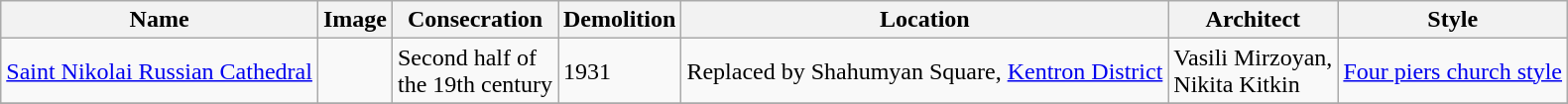<table class="wikitable">
<tr>
<th>Name</th>
<th>Image</th>
<th>Consecration</th>
<th>Demolition</th>
<th>Location</th>
<th>Architect</th>
<th>Style</th>
</tr>
<tr>
<td><a href='#'>Saint Nikolai Russian Cathedral</a></td>
<td></td>
<td>Second half of<br>the 19th century</td>
<td>1931</td>
<td>Replaced by Shahumyan Square, <a href='#'>Kentron District</a></td>
<td>Vasili Mirzoyan,<br>Nikita Kitkin</td>
<td><a href='#'>Four piers church style</a></td>
</tr>
<tr>
</tr>
</table>
